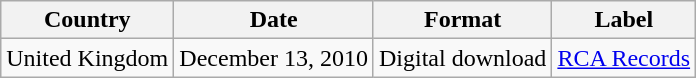<table class="wikitable">
<tr>
<th>Country</th>
<th>Date</th>
<th>Format</th>
<th>Label</th>
</tr>
<tr>
<td>United Kingdom</td>
<td>December 13, 2010</td>
<td>Digital download</td>
<td><a href='#'>RCA Records</a></td>
</tr>
</table>
